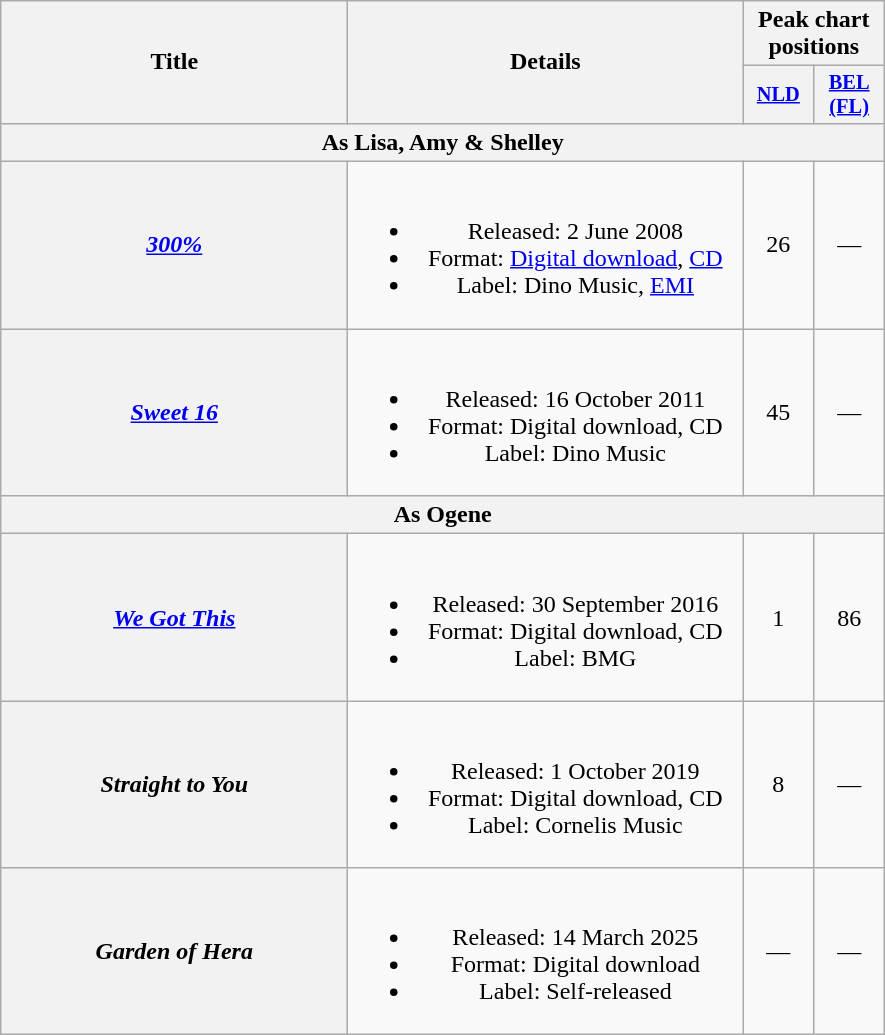<table class="wikitable plainrowheaders" style="text-align:center;" border="1">
<tr>
<th scope="col" rowspan="2" style="width:14em;">Title</th>
<th scope="col" rowspan="2" style="width:16em;">Details</th>
<th scope="col" colspan="2">Peak chart positions</th>
</tr>
<tr>
<th scope="col" style="width:3em;font-size:85%;"><a href='#'>NLD</a><br></th>
<th scope="col" style="width:3em;font-size:85%;"><a href='#'>BEL<br>(FL)</a><br></th>
</tr>
<tr>
<th scope="col" colspan="4">As Lisa, Amy & Shelley</th>
</tr>
<tr>
<th scope="row"><em><a href='#'>300%</a></em></th>
<td><br><ul><li>Released: 2 June 2008</li><li>Format: <a href='#'>Digital download</a>, <a href='#'>CD</a></li><li>Label: Dino Music, <a href='#'>EMI</a></li></ul></td>
<td>26</td>
<td>—</td>
</tr>
<tr>
<th scope="row"><em><a href='#'>Sweet 16</a></em></th>
<td><br><ul><li>Released: 16 October 2011</li><li>Format: Digital download, CD</li><li>Label: Dino Music</li></ul></td>
<td>45</td>
<td>—</td>
</tr>
<tr>
<th scope="col" colspan="4">As Ogene</th>
</tr>
<tr>
<th scope="row"><em><a href='#'>We Got This</a></em></th>
<td><br><ul><li>Released: 30 September 2016</li><li>Format: Digital download, CD</li><li>Label: BMG</li></ul></td>
<td>1</td>
<td>86</td>
</tr>
<tr>
<th scope="row"><em>Straight to You</em></th>
<td><br><ul><li>Released: 1 October 2019</li><li>Format: Digital download, CD</li><li>Label: Cornelis Music</li></ul></td>
<td>8</td>
<td>—</td>
</tr>
<tr>
<th scope="row"><em>Garden of Hera</em></th>
<td><br><ul><li>Released: 14 March 2025</li><li>Format: Digital download</li><li>Label: Self-released</li></ul></td>
<td>—</td>
<td>—</td>
</tr>
</table>
